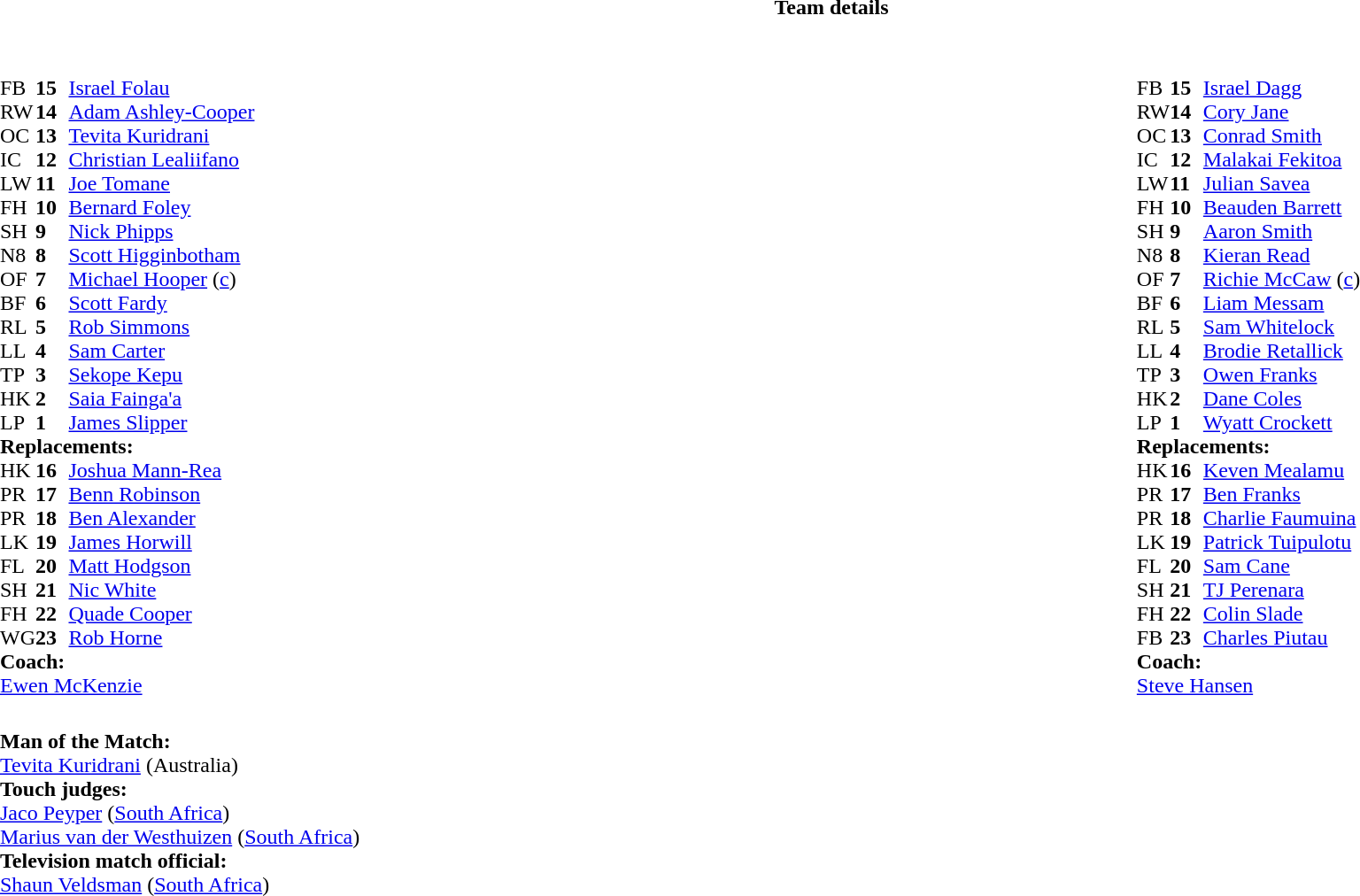<table border="0" width="100%" class="collapsible collapsed">
<tr>
<th>Team details</th>
</tr>
<tr>
<td><br><table width="100%">
<tr>
<td valign="top" width="50%"><br><table style="font-size: 100%" cellspacing="0" cellpadding="0">
<tr>
<th width="25"></th>
<th width="25"></th>
</tr>
<tr>
<td>FB</td>
<td><strong>15</strong></td>
<td><a href='#'>Israel Folau</a></td>
</tr>
<tr>
<td>RW</td>
<td><strong>14</strong></td>
<td><a href='#'>Adam Ashley-Cooper</a></td>
</tr>
<tr>
<td>OC</td>
<td><strong>13</strong></td>
<td><a href='#'>Tevita Kuridrani</a></td>
</tr>
<tr>
<td>IC</td>
<td><strong>12</strong></td>
<td><a href='#'>Christian Lealiifano</a></td>
</tr>
<tr>
<td>LW</td>
<td><strong>11</strong></td>
<td><a href='#'>Joe Tomane</a></td>
</tr>
<tr>
<td>FH</td>
<td><strong>10</strong></td>
<td><a href='#'>Bernard Foley</a></td>
</tr>
<tr>
<td>SH</td>
<td><strong>9</strong></td>
<td><a href='#'>Nick Phipps</a></td>
<td></td>
<td></td>
</tr>
<tr>
<td>N8</td>
<td><strong>8</strong></td>
<td><a href='#'>Scott Higginbotham</a></td>
<td></td>
<td></td>
</tr>
<tr>
<td>OF</td>
<td><strong>7</strong></td>
<td><a href='#'>Michael Hooper</a> (<a href='#'>c</a>)</td>
</tr>
<tr>
<td>BF</td>
<td><strong>6</strong></td>
<td><a href='#'>Scott Fardy</a></td>
</tr>
<tr>
<td>RL</td>
<td><strong>5</strong></td>
<td><a href='#'>Rob Simmons</a></td>
</tr>
<tr>
<td>LL</td>
<td><strong>4</strong></td>
<td><a href='#'>Sam Carter</a></td>
<td></td>
<td></td>
</tr>
<tr>
<td>TP</td>
<td><strong>3</strong></td>
<td><a href='#'>Sekope Kepu</a></td>
<td></td>
<td></td>
</tr>
<tr>
<td>HK</td>
<td><strong>2</strong></td>
<td><a href='#'>Saia Fainga'a</a></td>
<td></td>
<td></td>
</tr>
<tr>
<td>LP</td>
<td><strong>1</strong></td>
<td><a href='#'>James Slipper</a></td>
<td></td>
<td></td>
</tr>
<tr>
<td colspan=3><strong>Replacements:</strong></td>
</tr>
<tr>
<td>HK</td>
<td><strong>16</strong></td>
<td><a href='#'>Joshua Mann-Rea</a></td>
<td></td>
<td></td>
</tr>
<tr>
<td>PR</td>
<td><strong>17</strong></td>
<td><a href='#'>Benn Robinson</a></td>
<td></td>
<td></td>
</tr>
<tr>
<td>PR</td>
<td><strong>18</strong></td>
<td><a href='#'>Ben Alexander</a></td>
<td></td>
<td></td>
</tr>
<tr>
<td>LK</td>
<td><strong>19</strong></td>
<td><a href='#'>James Horwill</a></td>
<td></td>
<td></td>
</tr>
<tr>
<td>FL</td>
<td><strong>20</strong></td>
<td><a href='#'>Matt Hodgson</a></td>
<td></td>
<td></td>
</tr>
<tr>
<td>SH</td>
<td><strong>21</strong></td>
<td><a href='#'>Nic White</a></td>
<td></td>
<td></td>
</tr>
<tr>
<td>FH</td>
<td><strong>22</strong></td>
<td><a href='#'>Quade Cooper</a></td>
</tr>
<tr>
<td>WG</td>
<td><strong>23</strong></td>
<td><a href='#'>Rob Horne</a></td>
</tr>
<tr>
<td colspan=3><strong>Coach:</strong></td>
</tr>
<tr>
<td colspan="4"> <a href='#'>Ewen McKenzie</a></td>
</tr>
</table>
</td>
<td valign="top" width="50%"><br><table style="font-size: 100%" cellspacing="0" cellpadding="0" align="center">
<tr>
<th width="25"></th>
<th width="25"></th>
</tr>
<tr>
<td>FB</td>
<td><strong>15</strong></td>
<td><a href='#'>Israel Dagg</a></td>
</tr>
<tr>
<td>RW</td>
<td><strong>14</strong></td>
<td><a href='#'>Cory Jane</a></td>
<td></td>
<td></td>
</tr>
<tr>
<td>OC</td>
<td><strong>13</strong></td>
<td><a href='#'>Conrad Smith</a></td>
</tr>
<tr>
<td>IC</td>
<td><strong>12</strong></td>
<td><a href='#'>Malakai Fekitoa</a></td>
</tr>
<tr>
<td>LW</td>
<td><strong>11</strong></td>
<td><a href='#'>Julian Savea</a></td>
</tr>
<tr>
<td>FH</td>
<td><strong>10</strong></td>
<td><a href='#'>Beauden Barrett</a></td>
<td></td>
<td></td>
</tr>
<tr>
<td>SH</td>
<td><strong>9</strong></td>
<td><a href='#'>Aaron Smith</a></td>
<td></td>
<td></td>
</tr>
<tr>
<td>N8</td>
<td><strong>8</strong></td>
<td><a href='#'>Kieran Read</a></td>
</tr>
<tr>
<td>OF</td>
<td><strong>7</strong></td>
<td><a href='#'>Richie McCaw</a> (<a href='#'>c</a>)</td>
</tr>
<tr>
<td>BF</td>
<td><strong>6</strong></td>
<td><a href='#'>Liam Messam</a></td>
<td></td>
<td></td>
</tr>
<tr>
<td>RL</td>
<td><strong>5</strong></td>
<td><a href='#'>Sam Whitelock</a></td>
<td></td>
<td></td>
</tr>
<tr>
<td>LL</td>
<td><strong>4</strong></td>
<td><a href='#'>Brodie Retallick</a></td>
</tr>
<tr>
<td>TP</td>
<td><strong>3</strong></td>
<td><a href='#'>Owen Franks</a></td>
<td></td>
<td></td>
</tr>
<tr>
<td>HK</td>
<td><strong>2</strong></td>
<td><a href='#'>Dane Coles</a></td>
<td></td>
<td></td>
</tr>
<tr>
<td>LP</td>
<td><strong>1</strong></td>
<td><a href='#'>Wyatt Crockett</a></td>
<td></td>
<td></td>
</tr>
<tr>
<td colspan=3><strong>Replacements:</strong></td>
</tr>
<tr>
<td>HK</td>
<td><strong>16</strong></td>
<td><a href='#'>Keven Mealamu</a></td>
<td></td>
<td></td>
</tr>
<tr>
<td>PR</td>
<td><strong>17</strong></td>
<td><a href='#'>Ben Franks</a></td>
<td></td>
<td></td>
</tr>
<tr>
<td>PR</td>
<td><strong>18</strong></td>
<td><a href='#'>Charlie Faumuina</a></td>
<td></td>
<td></td>
</tr>
<tr>
<td>LK</td>
<td><strong>19</strong></td>
<td><a href='#'>Patrick Tuipulotu</a></td>
<td></td>
<td></td>
</tr>
<tr>
<td>FL</td>
<td><strong>20</strong></td>
<td><a href='#'>Sam Cane</a></td>
<td></td>
<td></td>
</tr>
<tr>
<td>SH</td>
<td><strong>21</strong></td>
<td><a href='#'>TJ Perenara</a></td>
<td></td>
<td></td>
</tr>
<tr>
<td>FH</td>
<td><strong>22</strong></td>
<td><a href='#'>Colin Slade</a></td>
<td></td>
<td></td>
</tr>
<tr>
<td>FB</td>
<td><strong>23</strong></td>
<td><a href='#'>Charles Piutau</a></td>
<td></td>
<td></td>
</tr>
<tr>
<td colspan=3><strong>Coach:</strong></td>
</tr>
<tr>
<td colspan="4"> <a href='#'>Steve Hansen</a></td>
</tr>
</table>
</td>
</tr>
</table>
<table width=100% style="font-size: 100%">
<tr>
<td><br><strong>Man of the Match:</strong>
<br><a href='#'>Tevita Kuridrani</a> (Australia)<br><strong>Touch judges:</strong>
<br><a href='#'>Jaco Peyper</a> (<a href='#'>South Africa</a>)
<br><a href='#'>Marius van der Westhuizen</a> (<a href='#'>South Africa</a>)
<br><strong>Television match official:</strong>
<br><a href='#'>Shaun Veldsman</a> (<a href='#'>South Africa</a>)</td>
</tr>
</table>
</td>
</tr>
</table>
